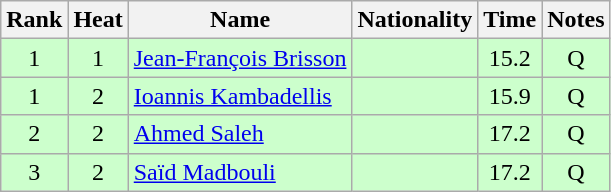<table class="wikitable sortable" style="text-align:center">
<tr>
<th>Rank</th>
<th>Heat</th>
<th>Name</th>
<th>Nationality</th>
<th>Time</th>
<th>Notes</th>
</tr>
<tr bgcolor=ccffcc>
<td>1</td>
<td>1</td>
<td align=left><a href='#'>Jean-François Brisson</a></td>
<td align=left></td>
<td>15.2</td>
<td>Q</td>
</tr>
<tr bgcolor=ccffcc>
<td>1</td>
<td>2</td>
<td align=left><a href='#'>Ioannis Kambadellis</a></td>
<td align=left></td>
<td>15.9</td>
<td>Q</td>
</tr>
<tr bgcolor=ccffcc>
<td>2</td>
<td>2</td>
<td align=left><a href='#'>Ahmed Saleh</a></td>
<td align=left></td>
<td>17.2</td>
<td>Q</td>
</tr>
<tr bgcolor=ccffcc>
<td>3</td>
<td>2</td>
<td align=left><a href='#'>Saïd Madbouli</a></td>
<td align=left></td>
<td>17.2</td>
<td>Q</td>
</tr>
</table>
